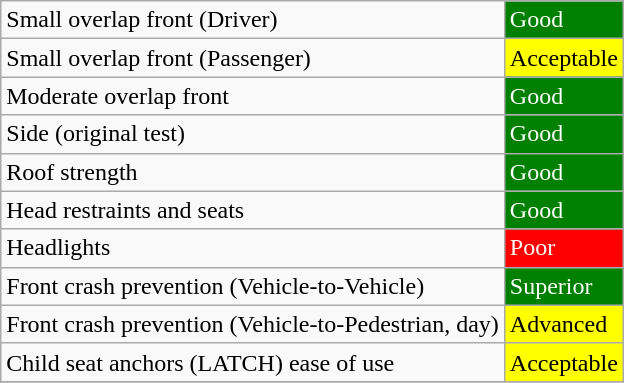<table class="wikitable">
<tr>
<td>Small overlap front (Driver)</td>
<td style="color:white;background: green">Good</td>
</tr>
<tr>
<td>Small overlap front (Passenger)</td>
<td style="background: yellow">Acceptable</td>
</tr>
<tr>
<td>Moderate overlap front</td>
<td style="color:white;background: green">Good</td>
</tr>
<tr>
<td>Side (original test)</td>
<td style="color:white;background: green">Good</td>
</tr>
<tr>
<td>Roof strength</td>
<td style="color:white;background: green">Good</td>
</tr>
<tr>
<td>Head restraints and seats</td>
<td style="color:white;background: green">Good</td>
</tr>
<tr>
<td>Headlights</td>
<td style="color:white;background: red">Poor</td>
</tr>
<tr>
<td>Front crash prevention (Vehicle-to-Vehicle)</td>
<td style="color:white;background: green">Superior</td>
</tr>
<tr>
<td>Front crash prevention (Vehicle-to-Pedestrian, day)</td>
<td style="background: yellow">Advanced</td>
</tr>
<tr>
<td>Child seat anchors (LATCH) ease of use</td>
<td style="background: yellow">Acceptable</td>
</tr>
<tr>
</tr>
</table>
